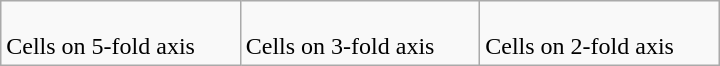<table class=wikitable width=480>
<tr>
<td><br>Cells on 5-fold axis</td>
<td><br>Cells on 3-fold axis</td>
<td><br>Cells on 2-fold axis</td>
</tr>
</table>
